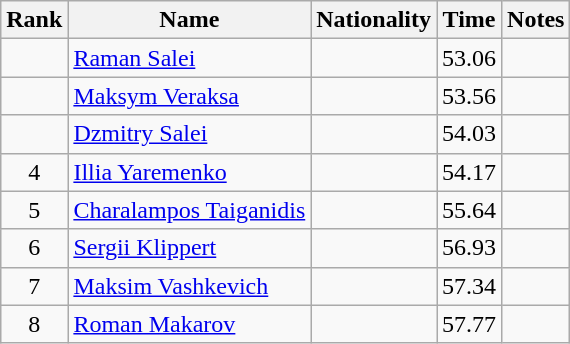<table class="wikitable sortable" style="text-align:center">
<tr>
<th>Rank</th>
<th>Name</th>
<th>Nationality</th>
<th>Time</th>
<th>Notes</th>
</tr>
<tr>
<td></td>
<td align=left><a href='#'>Raman Salei</a></td>
<td align=left></td>
<td>53.06</td>
<td></td>
</tr>
<tr>
<td></td>
<td align=left><a href='#'>Maksym Veraksa</a></td>
<td align=left></td>
<td>53.56</td>
<td></td>
</tr>
<tr>
<td></td>
<td align=left><a href='#'>Dzmitry Salei</a></td>
<td align=left></td>
<td>54.03</td>
<td></td>
</tr>
<tr>
<td>4</td>
<td align=left><a href='#'>Illia Yaremenko</a></td>
<td align=left></td>
<td>54.17</td>
<td></td>
</tr>
<tr>
<td>5</td>
<td align=left><a href='#'>Charalampos Taiganidis</a></td>
<td align=left></td>
<td>55.64</td>
<td></td>
</tr>
<tr>
<td>6</td>
<td align=left><a href='#'>Sergii Klippert</a></td>
<td align=left></td>
<td>56.93</td>
<td></td>
</tr>
<tr>
<td>7</td>
<td align=left><a href='#'>Maksim Vashkevich</a></td>
<td align=left></td>
<td>57.34</td>
<td></td>
</tr>
<tr>
<td>8</td>
<td align=left><a href='#'>Roman Makarov</a></td>
<td align=left></td>
<td>57.77</td>
<td></td>
</tr>
</table>
